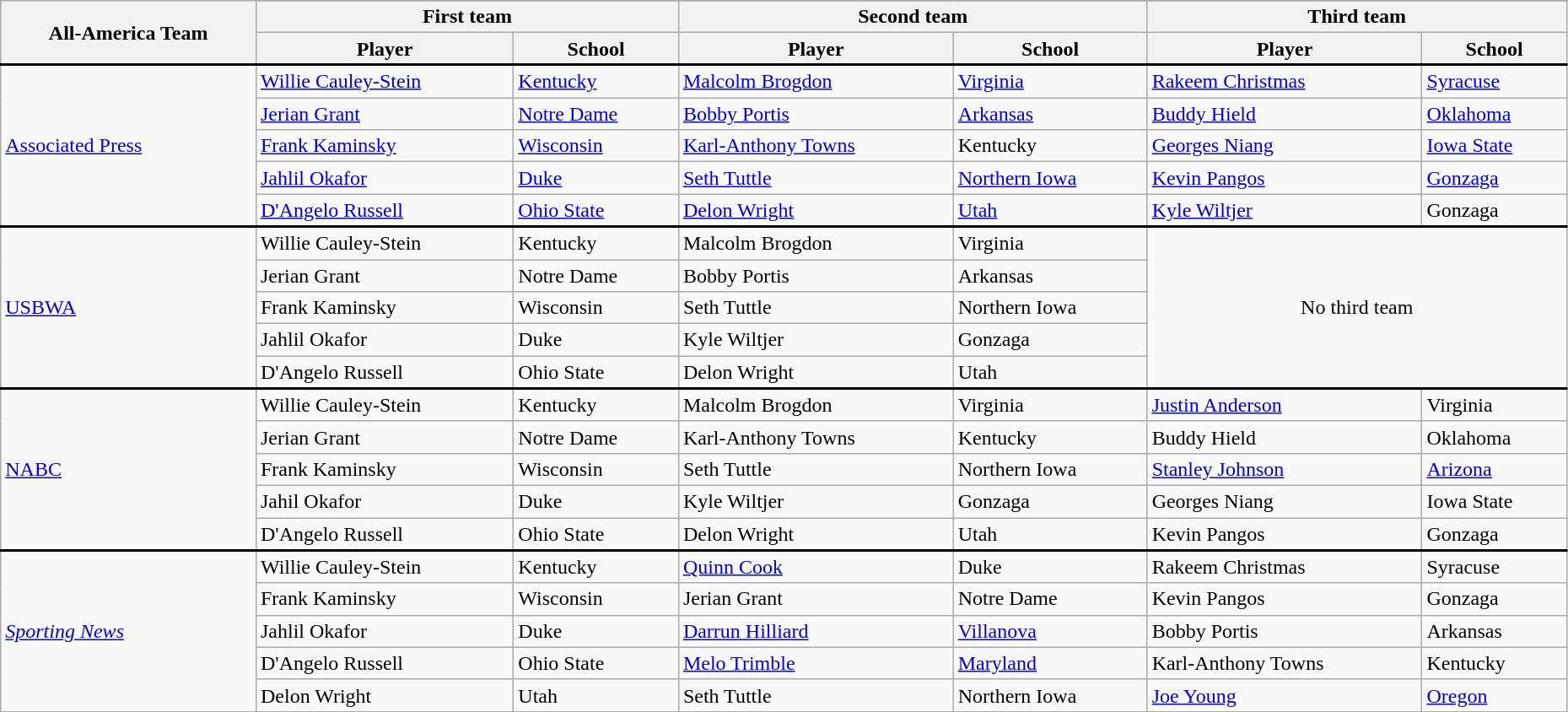<table class="wikitable" style="width:98%;">
<tr>
<th rowspan=3>All-America Team</th>
</tr>
<tr>
<th colspan=2>First team</th>
<th colspan=2>Second team</th>
<th colspan=2>Third team</th>
</tr>
<tr>
<th>Player</th>
<th>School</th>
<th>Player</th>
<th>School</th>
<th>Player</th>
<th>School</th>
</tr>
<tr>
</tr>
<tr style = "border-top:2px solid black;">
<td rowspan=5><a href='#'>Associated Press</a></td>
<td><a href='#'>Willie Cauley-Stein</a></td>
<td><a href='#'>Kentucky</a></td>
<td><a href='#'>Malcolm Brogdon</a></td>
<td><a href='#'>Virginia</a></td>
<td><a href='#'>Rakeem Christmas</a></td>
<td><a href='#'>Syracuse</a></td>
</tr>
<tr>
<td><a href='#'>Jerian Grant</a></td>
<td><a href='#'>Notre Dame</a></td>
<td><a href='#'>Bobby Portis</a></td>
<td><a href='#'>Arkansas</a></td>
<td><a href='#'>Buddy Hield</a></td>
<td><a href='#'>Oklahoma</a></td>
</tr>
<tr>
<td><a href='#'>Frank Kaminsky</a></td>
<td><a href='#'>Wisconsin</a></td>
<td><a href='#'>Karl-Anthony Towns</a></td>
<td>Kentucky</td>
<td><a href='#'>Georges Niang</a></td>
<td><a href='#'>Iowa State</a></td>
</tr>
<tr>
<td><a href='#'>Jahlil Okafor</a></td>
<td><a href='#'>Duke</a></td>
<td><a href='#'>Seth Tuttle</a></td>
<td><a href='#'>Northern Iowa</a></td>
<td><a href='#'>Kevin Pangos</a></td>
<td><a href='#'>Gonzaga</a></td>
</tr>
<tr>
<td><a href='#'>D'Angelo Russell</a></td>
<td><a href='#'>Ohio State</a></td>
<td><a href='#'>Delon Wright</a></td>
<td><a href='#'>Utah</a></td>
<td><a href='#'>Kyle Wiltjer</a></td>
<td>Gonzaga</td>
</tr>
<tr style = "border-top:2px solid black;">
<td rowspan=5><a href='#'>USBWA</a></td>
<td>Willie Cauley-Stein</td>
<td>Kentucky</td>
<td>Malcolm Brogdon</td>
<td>Virginia</td>
<td rowspan="5" colspan="2" style="text-align:center;">No third team</td>
</tr>
<tr>
<td>Jerian Grant</td>
<td>Notre Dame</td>
<td>Bobby Portis</td>
<td>Arkansas</td>
</tr>
<tr>
<td>Frank Kaminsky</td>
<td>Wisconsin</td>
<td>Seth Tuttle</td>
<td>Northern Iowa</td>
</tr>
<tr>
<td>Jahlil Okafor</td>
<td>Duke</td>
<td>Kyle Wiltjer</td>
<td>Gonzaga</td>
</tr>
<tr>
<td>D'Angelo Russell</td>
<td>Ohio State</td>
<td>Delon Wright</td>
<td>Utah</td>
</tr>
<tr style = "border-top:2px solid black;">
<td rowspan=5><a href='#'>NABC</a></td>
<td>Willie Cauley-Stein</td>
<td>Kentucky</td>
<td>Malcolm Brogdon</td>
<td>Virginia</td>
<td><a href='#'>Justin Anderson</a></td>
<td>Virginia</td>
</tr>
<tr>
<td>Jerian Grant</td>
<td>Notre Dame</td>
<td>Karl-Anthony Towns</td>
<td>Kentucky</td>
<td>Buddy Hield</td>
<td>Oklahoma</td>
</tr>
<tr>
<td>Frank Kaminsky</td>
<td>Wisconsin</td>
<td>Seth Tuttle</td>
<td>Northern Iowa</td>
<td><a href='#'>Stanley Johnson</a></td>
<td><a href='#'>Arizona</a></td>
</tr>
<tr>
<td>Jahil Okafor</td>
<td>Duke</td>
<td>Kyle Wiltjer</td>
<td>Gonzaga</td>
<td>Georges Niang</td>
<td>Iowa State</td>
</tr>
<tr>
<td>D'Angelo Russell</td>
<td>Ohio State</td>
<td>Delon Wright</td>
<td>Utah</td>
<td>Kevin Pangos</td>
<td>Gonzaga</td>
</tr>
<tr style = "border-top:2px solid black;">
<td rowspan=5><em><a href='#'>Sporting News</a></em></td>
<td>Willie Cauley-Stein</td>
<td>Kentucky</td>
<td><a href='#'>Quinn Cook</a></td>
<td>Duke</td>
<td>Rakeem Christmas</td>
<td>Syracuse</td>
</tr>
<tr>
<td>Frank Kaminsky</td>
<td>Wisconsin</td>
<td>Jerian Grant</td>
<td>Notre Dame</td>
<td>Kevin Pangos</td>
<td>Gonzaga</td>
</tr>
<tr>
<td>Jahlil Okafor</td>
<td>Duke</td>
<td><a href='#'>Darrun Hilliard</a></td>
<td><a href='#'>Villanova</a></td>
<td>Bobby Portis</td>
<td>Arkansas</td>
</tr>
<tr>
<td>D'Angelo Russell</td>
<td>Ohio State</td>
<td><a href='#'>Melo Trimble</a></td>
<td><a href='#'>Maryland</a></td>
<td>Karl-Anthony Towns</td>
<td>Kentucky</td>
</tr>
<tr>
<td>Delon Wright</td>
<td>Utah</td>
<td>Seth Tuttle</td>
<td>Northern Iowa</td>
<td><a href='#'>Joe Young</a></td>
<td><a href='#'>Oregon</a></td>
</tr>
</table>
